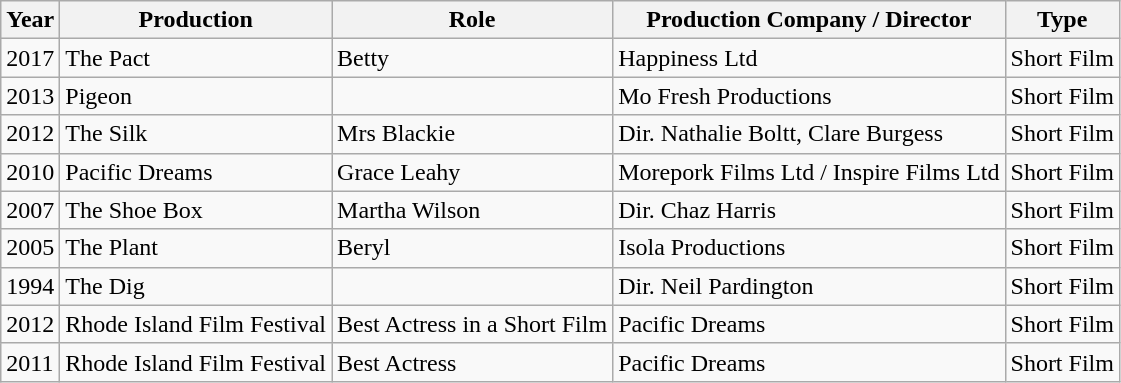<table class="wikitable">
<tr>
<th>Year</th>
<th>Production</th>
<th>Role</th>
<th>Production Company / Director</th>
<th>Type</th>
</tr>
<tr>
<td>2017</td>
<td>The Pact</td>
<td>Betty</td>
<td>Happiness Ltd</td>
<td>Short Film</td>
</tr>
<tr>
<td>2013</td>
<td>Pigeon</td>
<td></td>
<td>Mo Fresh Productions</td>
<td>Short Film</td>
</tr>
<tr>
<td>2012</td>
<td>The Silk</td>
<td>Mrs Blackie</td>
<td>Dir. Nathalie Boltt, Clare Burgess</td>
<td>Short Film</td>
</tr>
<tr>
<td>2010</td>
<td>Pacific Dreams</td>
<td>Grace Leahy</td>
<td>Morepork Films Ltd / Inspire Films Ltd</td>
<td>Short Film</td>
</tr>
<tr>
<td>2007</td>
<td>The Shoe Box</td>
<td>Martha Wilson</td>
<td>Dir. Chaz Harris</td>
<td>Short Film</td>
</tr>
<tr>
<td>2005</td>
<td>The Plant</td>
<td>Beryl</td>
<td>Isola Productions</td>
<td>Short Film</td>
</tr>
<tr>
<td>1994</td>
<td>The Dig</td>
<td></td>
<td>Dir. Neil Pardington</td>
<td>Short Film</td>
</tr>
<tr>
<td>2012</td>
<td>Rhode Island Film Festival</td>
<td>Best Actress in a Short Film</td>
<td>Pacific Dreams</td>
<td>Short Film</td>
</tr>
<tr>
<td>2011</td>
<td>Rhode Island Film Festival</td>
<td>Best Actress</td>
<td>Pacific Dreams</td>
<td>Short Film</td>
</tr>
</table>
